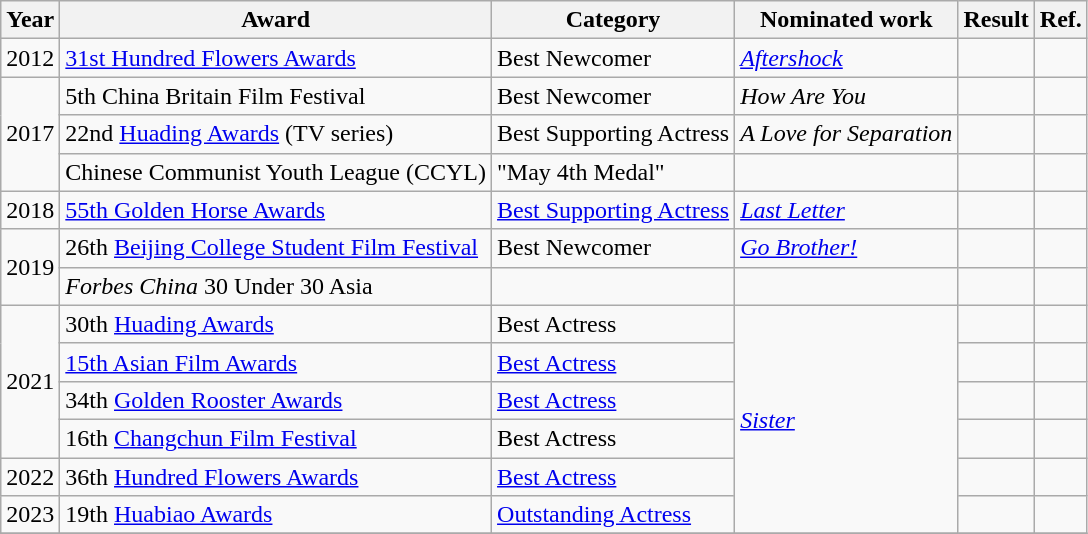<table class="wikitable sortable">
<tr>
<th>Year</th>
<th>Award</th>
<th>Category</th>
<th>Nominated work</th>
<th>Result</th>
<th>Ref.</th>
</tr>
<tr>
<td>2012</td>
<td><a href='#'>31st Hundred Flowers Awards</a></td>
<td>Best Newcomer</td>
<td><em><a href='#'>Aftershock</a></em></td>
<td></td>
<td></td>
</tr>
<tr>
<td rowspan=3>2017</td>
<td>5th China Britain Film Festival</td>
<td>Best Newcomer</td>
<td><em>How Are You</em></td>
<td></td>
<td></td>
</tr>
<tr>
<td>22nd <a href='#'>Huading Awards</a> (TV series)</td>
<td>Best Supporting Actress</td>
<td><em>A Love for Separation</em></td>
<td></td>
<td></td>
</tr>
<tr>
<td>Chinese Communist Youth League (CCYL)</td>
<td>"May 4th Medal"</td>
<td></td>
<td></td>
<td></td>
</tr>
<tr>
<td>2018</td>
<td><a href='#'>55th Golden Horse Awards</a></td>
<td><a href='#'>Best Supporting Actress</a></td>
<td><em><a href='#'>Last Letter</a></em></td>
<td></td>
<td></td>
</tr>
<tr>
<td rowspan=2>2019</td>
<td>26th <a href='#'>Beijing College Student Film Festival</a></td>
<td>Best Newcomer</td>
<td><em><a href='#'>Go Brother!</a></em></td>
<td></td>
<td></td>
</tr>
<tr>
<td><em>Forbes China</em> 30 Under 30 Asia</td>
<td></td>
<td></td>
<td></td>
<td></td>
</tr>
<tr>
<td rowspan=4>2021</td>
<td>30th <a href='#'>Huading Awards</a></td>
<td>Best Actress</td>
<td rowspan=6><em><a href='#'>Sister</a></em></td>
<td></td>
<td></td>
</tr>
<tr>
<td><a href='#'>15th Asian Film Awards</a></td>
<td><a href='#'>Best Actress</a></td>
<td></td>
<td></td>
</tr>
<tr>
<td>34th <a href='#'>Golden Rooster Awards</a></td>
<td><a href='#'>Best Actress</a></td>
<td></td>
<td></td>
</tr>
<tr>
<td>16th <a href='#'>Changchun Film Festival</a></td>
<td>Best Actress</td>
<td></td>
<td></td>
</tr>
<tr>
<td>2022</td>
<td>36th <a href='#'>Hundred Flowers Awards</a></td>
<td><a href='#'>Best Actress</a></td>
<td></td>
<td></td>
</tr>
<tr>
<td>2023</td>
<td>19th <a href='#'>Huabiao Awards</a></td>
<td><a href='#'>Outstanding Actress</a></td>
<td></td>
<td></td>
</tr>
<tr>
</tr>
</table>
